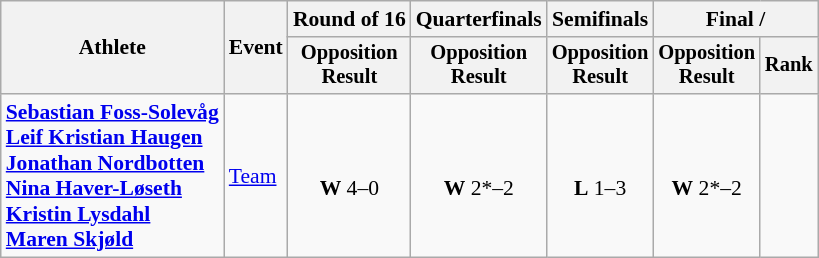<table class="wikitable" style="font-size:90%">
<tr>
<th rowspan="2">Athlete</th>
<th rowspan="2">Event</th>
<th>Round of 16</th>
<th>Quarterfinals</th>
<th>Semifinals</th>
<th colspan=2>Final / </th>
</tr>
<tr style="font-size:95%">
<th>Opposition<br>Result</th>
<th>Opposition<br>Result</th>
<th>Opposition<br>Result</th>
<th>Opposition<br>Result</th>
<th>Rank</th>
</tr>
<tr align=center>
<td align="left"><strong><a href='#'>Sebastian Foss-Solevåg</a><br><a href='#'>Leif Kristian Haugen</a><br><a href='#'>Jonathan Nordbotten</a><br><a href='#'>Nina Haver-Løseth</a><br><a href='#'>Kristin Lysdahl</a><br><a href='#'>Maren Skjøld</a></strong></td>
<td align="left"><a href='#'>Team</a></td>
<td><br><strong>W</strong> 4–0</td>
<td><br><strong>W</strong> 2*–2</td>
<td><br><strong>L</strong> 1–3</td>
<td><br><strong>W</strong> 2*–2</td>
<td></td>
</tr>
</table>
